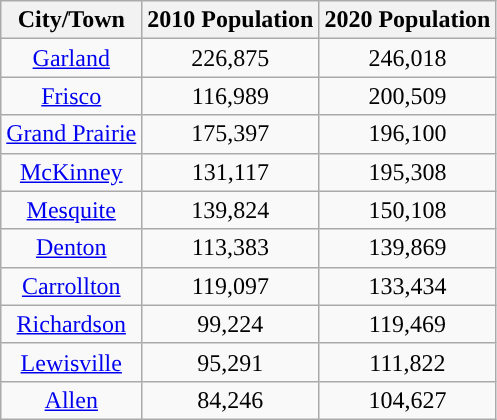<table class="wikitable sortable" border="1" style="text-align:center">
<tr>
<th>City/Town</th>
<th>2010 Population </th>
<th>2020 Population</th>
</tr>
<tr>
<td><a href='#'>Garland</a></td>
<td>226,875</td>
<td>246,018</td>
</tr>
<tr>
<td><a href='#'>Frisco</a></td>
<td>116,989</td>
<td>200,509</td>
</tr>
<tr>
<td><a href='#'>Grand Prairie</a></td>
<td>175,397</td>
<td>196,100</td>
</tr>
<tr>
<td><a href='#'>McKinney</a></td>
<td>131,117</td>
<td>195,308</td>
</tr>
<tr>
<td><a href='#'>Mesquite</a></td>
<td>139,824</td>
<td>150,108</td>
</tr>
<tr>
<td><a href='#'>Denton</a></td>
<td>113,383</td>
<td>139,869</td>
</tr>
<tr>
<td><a href='#'>Carrollton</a></td>
<td>119,097</td>
<td>133,434</td>
</tr>
<tr>
<td><a href='#'>Richardson</a></td>
<td>99,224</td>
<td>119,469</td>
</tr>
<tr>
<td><a href='#'>Lewisville</a></td>
<td>95,291</td>
<td>111,822</td>
</tr>
<tr>
<td><a href='#'>Allen</a></td>
<td>84,246</td>
<td>104,627</td>
</tr>
</table>
